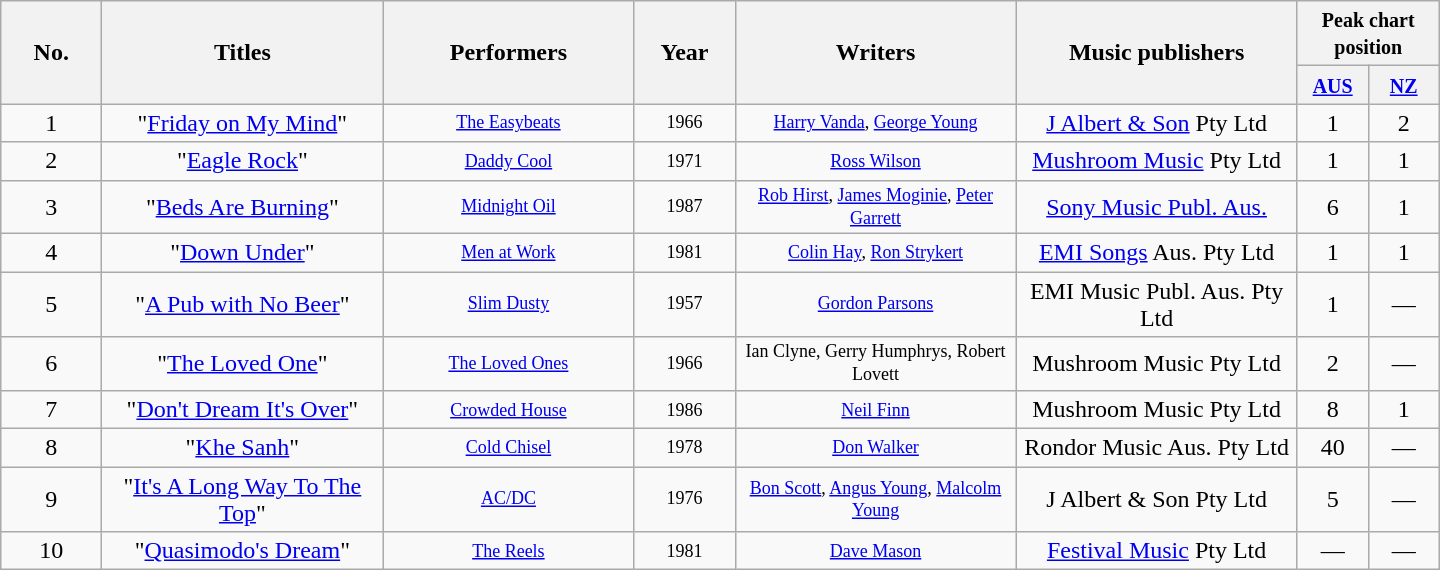<table class="wikitable" style="text-align:center;">
<tr>
<th width="60px" rowspan="2">No.</th>
<th width="180px" rowspan="2">Titles</th>
<th width="160px" rowspan="2">Performers</th>
<th width="60px" rowspan="2">Year</th>
<th width="180px" rowspan="2">Writers</th>
<th width="180px" rowspan="2">Music publishers</th>
<th width="80px" colspan="2"><small>Peak chart position</small></th>
</tr>
<tr>
<th width="40px"><small><a href='#'>AUS</a></small></th>
<th width="40px"><small><a href='#'>NZ</a></small></th>
</tr>
<tr>
<td>1</td>
<td>"<a href='#'>Friday on My Mind</a>"</td>
<td style="font-size: 9pt"><a href='#'>The Easybeats</a></td>
<td style="font-size: 9pt">1966</td>
<td style="font-size: 9pt"><a href='#'>Harry Vanda</a>, <a href='#'>George Young</a></td>
<td><a href='#'>J Albert & Son</a> Pty Ltd</td>
<td>1</td>
<td>2</td>
</tr>
<tr>
<td>2</td>
<td>"<a href='#'>Eagle Rock</a>"</td>
<td style="font-size: 9pt"><a href='#'>Daddy Cool</a></td>
<td style="font-size: 9pt">1971</td>
<td style="font-size: 9pt"><a href='#'>Ross Wilson</a></td>
<td><a href='#'>Mushroom Music</a> Pty Ltd</td>
<td>1</td>
<td>1</td>
</tr>
<tr>
<td>3</td>
<td>"<a href='#'>Beds Are Burning</a>"</td>
<td style="font-size: 9pt"><a href='#'>Midnight Oil</a></td>
<td style="font-size: 9pt">1987</td>
<td style="font-size: 9pt"><a href='#'>Rob Hirst</a>, <a href='#'>James Moginie</a>, <a href='#'>Peter Garrett</a></td>
<td><a href='#'>Sony Music Publ. Aus.</a></td>
<td>6</td>
<td>1</td>
</tr>
<tr>
<td>4</td>
<td>"<a href='#'>Down Under</a>"</td>
<td style="font-size: 9pt"><a href='#'>Men at Work</a></td>
<td style="font-size: 9pt">1981</td>
<td style="font-size: 9pt"><a href='#'>Colin Hay</a>, <a href='#'>Ron Strykert</a></td>
<td><a href='#'>EMI Songs</a> Aus. Pty Ltd</td>
<td>1</td>
<td>1</td>
</tr>
<tr>
<td>5</td>
<td>"<a href='#'>A Pub with No Beer</a>"</td>
<td style="font-size: 9pt"><a href='#'>Slim Dusty</a></td>
<td style="font-size: 9pt">1957</td>
<td style="font-size: 9pt"><a href='#'>Gordon Parsons</a></td>
<td>EMI Music Publ. Aus. Pty Ltd</td>
<td>1</td>
<td>—</td>
</tr>
<tr>
<td>6</td>
<td>"<a href='#'>The Loved One</a>"</td>
<td style="font-size: 9pt"><a href='#'>The Loved Ones</a></td>
<td style="font-size: 9pt">1966</td>
<td style="font-size: 9pt">Ian Clyne, Gerry Humphrys, Robert Lovett</td>
<td>Mushroom Music Pty Ltd</td>
<td>2</td>
<td>—</td>
</tr>
<tr>
<td>7</td>
<td>"<a href='#'>Don't Dream It's Over</a>"</td>
<td style="font-size: 9pt"><a href='#'>Crowded House</a></td>
<td style="font-size: 9pt">1986</td>
<td style="font-size: 9pt"><a href='#'>Neil Finn</a></td>
<td>Mushroom Music Pty Ltd</td>
<td>8</td>
<td>1</td>
</tr>
<tr>
<td>8</td>
<td>"<a href='#'>Khe Sanh</a>"</td>
<td style="font-size: 9pt"><a href='#'>Cold Chisel</a></td>
<td style="font-size: 9pt">1978</td>
<td style="font-size: 9pt"><a href='#'>Don Walker</a></td>
<td>Rondor Music Aus. Pty Ltd</td>
<td>40</td>
<td>—</td>
</tr>
<tr>
<td>9</td>
<td>"<a href='#'>It's A Long Way To The Top</a>"</td>
<td style="font-size: 9pt"><a href='#'>AC/DC</a></td>
<td style="font-size: 9pt">1976</td>
<td style="font-size: 9pt"><a href='#'>Bon Scott</a>, <a href='#'>Angus Young</a>, <a href='#'>Malcolm Young</a></td>
<td>J Albert & Son Pty Ltd</td>
<td>5</td>
<td>—</td>
</tr>
<tr>
<td>10</td>
<td>"<a href='#'>Quasimodo's Dream</a>"</td>
<td style="font-size: 9pt"><a href='#'>The Reels</a></td>
<td style="font-size: 9pt">1981</td>
<td style="font-size: 9pt"><a href='#'>Dave Mason</a></td>
<td><a href='#'>Festival Music</a> Pty Ltd</td>
<td>—</td>
<td>—</td>
</tr>
</table>
